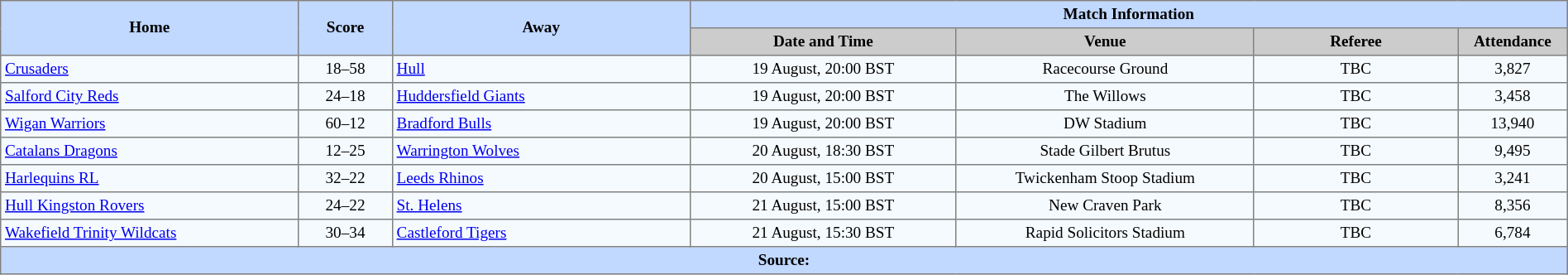<table border="1" cellpadding="3" cellspacing="0" style="border-collapse:collapse; font-size:80%; text-align:center; width:100%;">
<tr style="background:#c1d8ff;">
<th rowspan="2" style="width:19%;">Home</th>
<th rowspan="2" style="width:6%;">Score</th>
<th rowspan="2" style="width:19%;">Away</th>
<th colspan=6>Match Information</th>
</tr>
<tr style="background:#ccc;">
<th width=17%>Date and Time</th>
<th width=19%>Venue</th>
<th width=13%>Referee</th>
<th width=7%>Attendance</th>
</tr>
<tr style="background:#f5faff;">
<td align=left> <a href='#'>Crusaders</a></td>
<td>18–58</td>
<td align=left> <a href='#'>Hull</a></td>
<td>19 August, 20:00 BST</td>
<td>Racecourse Ground</td>
<td>TBC</td>
<td>3,827</td>
</tr>
<tr style="background:#f5faff;">
<td align=left> <a href='#'>Salford City Reds</a></td>
<td>24–18</td>
<td align=left> <a href='#'>Huddersfield Giants</a></td>
<td>19 August, 20:00 BST</td>
<td>The Willows</td>
<td>TBC</td>
<td>3,458</td>
</tr>
<tr style="background:#f5faff;">
<td align=left> <a href='#'>Wigan Warriors</a></td>
<td>60–12</td>
<td align=left> <a href='#'>Bradford Bulls</a></td>
<td>19 August, 20:00 BST</td>
<td>DW Stadium</td>
<td>TBC</td>
<td>13,940</td>
</tr>
<tr style="background:#f5faff;">
<td align=left> <a href='#'>Catalans Dragons</a></td>
<td>12–25</td>
<td align=left> <a href='#'>Warrington Wolves</a></td>
<td>20 August, 18:30 BST</td>
<td>Stade Gilbert Brutus</td>
<td>TBC</td>
<td>9,495</td>
</tr>
<tr style="background:#f5faff;">
<td align=left> <a href='#'>Harlequins RL</a></td>
<td>32–22</td>
<td align=left> <a href='#'>Leeds Rhinos</a></td>
<td>20 August, 15:00 BST</td>
<td>Twickenham Stoop Stadium</td>
<td>TBC</td>
<td>3,241</td>
</tr>
<tr style="background:#f5faff;">
<td align=left> <a href='#'>Hull Kingston Rovers</a></td>
<td>24–22</td>
<td align=left> <a href='#'>St. Helens</a></td>
<td>21 August, 15:00 BST</td>
<td>New Craven Park</td>
<td>TBC</td>
<td>8,356</td>
</tr>
<tr style="background:#f5faff;">
<td align=left> <a href='#'>Wakefield Trinity Wildcats</a></td>
<td>30–34</td>
<td align=left> <a href='#'>Castleford Tigers</a></td>
<td>21 August, 15:30 BST</td>
<td>Rapid Solicitors Stadium</td>
<td>TBC</td>
<td>6,784</td>
</tr>
<tr style="background:#c1d8ff;">
<th colspan=12>Source:</th>
</tr>
</table>
